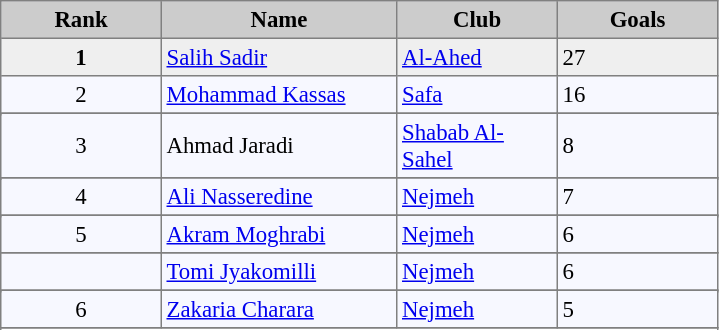<table bgcolor="#f7f8ff" cellpadding="3" cellspacing="0" border="1" style="font-size: 95%; border: gray solid 1px; border-collapse: collapse;">
<tr bgcolor="#CCCCCC">
<th width="100px">Rank</th>
<th width="150px">Name</th>
<th width="100px">Club</th>
<th width="100px">Goals</th>
</tr>
<tr bgcolor="#EFEFEF" align="center">
<td align="center"><strong>1</strong></td>
<td align="left"> <a href='#'>Salih Sadir</a></td>
<td align="left"><a href='#'>Al-Ahed</a></td>
<td align="left">27</td>
</tr>
<tr>
<td align="center">2</td>
<td align="left"> <a href='#'>Mohammad Kassas</a></td>
<td align="left"><a href='#'>Safa</a></td>
<td align="left">16</td>
</tr>
<tr align="center">
</tr>
<tr align="center">
</tr>
<tr>
<td align="center">3</td>
<td align="left"> Ahmad Jaradi</td>
<td align="left"><a href='#'>Shabab Al-Sahel</a></td>
<td align="left">8</td>
</tr>
<tr align="center">
</tr>
<tr align="center">
</tr>
<tr>
<td align="center">4</td>
<td align="left"> <a href='#'>Ali Nasseredine</a></td>
<td align="left"><a href='#'>Nejmeh</a></td>
<td align="left">7</td>
</tr>
<tr align="center">
</tr>
<tr align="center">
</tr>
<tr>
<td align="center">5</td>
<td align="left"> <a href='#'>Akram Moghrabi</a></td>
<td align="left"><a href='#'>Nejmeh</a></td>
<td align="left">6</td>
</tr>
<tr align="center">
</tr>
<tr>
<td align="center"></td>
<td align="left"> <a href='#'>Tomi Jyakomilli</a></td>
<td align="left"><a href='#'>Nejmeh</a></td>
<td align="left">6</td>
</tr>
<tr align="center">
</tr>
<tr align="center">
</tr>
<tr>
<td align="center">6</td>
<td align="left"> <a href='#'>Zakaria Charara</a></td>
<td align="left"><a href='#'>Nejmeh</a></td>
<td align="left">5</td>
</tr>
<tr align="center">
</tr>
<tr align="center">
</tr>
<tr align="center">
</tr>
</table>
